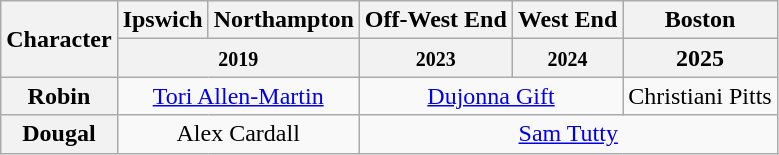<table class="wikitable">
<tr>
<th rowspan="2">Character</th>
<th>Ipswich</th>
<th>Northampton</th>
<th>Off-West End</th>
<th>West End</th>
<th>Boston</th>
</tr>
<tr>
<th colspan="2"><small>2019</small></th>
<th><small>2023</small></th>
<th><small>2024</small></th>
<th>2025</th>
</tr>
<tr>
<th>Robin</th>
<td colspan="2" align=center><a href='#'>Tori Allen-Martin</a></td>
<td colspan="2" align="center"><a href='#'>Dujonna Gift</a></td>
<td>Christiani Pitts</td>
</tr>
<tr>
<th>Dougal</th>
<td colspan="2" align=center>Alex Cardall</td>
<td colspan="3" align="center"><a href='#'>Sam Tutty</a></td>
</tr>
</table>
